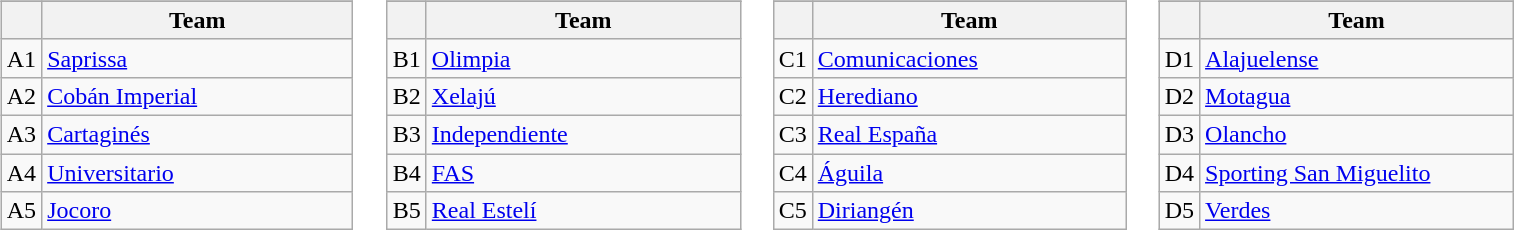<table>
<tr valign=top>
<td width=25%><br><table class="wikitable">
<tr>
</tr>
<tr>
<th></th>
<th width=200>Team</th>
</tr>
<tr>
<td align=center>A1</td>
<td> <a href='#'>Saprissa</a></td>
</tr>
<tr>
<td align=center>A2</td>
<td> <a href='#'>Cobán Imperial</a></td>
</tr>
<tr>
<td align=center>A3</td>
<td> <a href='#'>Cartaginés</a></td>
</tr>
<tr>
<td align=center>A4</td>
<td> <a href='#'>Universitario</a></td>
</tr>
<tr>
<td align=center>A5</td>
<td> <a href='#'>Jocoro</a></td>
</tr>
</table>
</td>
<td width=25%><br><table class="wikitable">
<tr>
</tr>
<tr>
<th></th>
<th width=202>Team</th>
</tr>
<tr>
<td align=center>B1</td>
<td> <a href='#'>Olimpia</a></td>
</tr>
<tr>
<td align=center>B2</td>
<td> <a href='#'>Xelajú</a></td>
</tr>
<tr>
<td align=center>B3</td>
<td> <a href='#'>Independiente</a></td>
</tr>
<tr>
<td align=center>B4</td>
<td> <a href='#'>FAS</a></td>
</tr>
<tr>
<td align=center>B5</td>
<td> <a href='#'>Real Estelí</a></td>
</tr>
</table>
</td>
<td width=25%><br><table class="wikitable">
<tr>
</tr>
<tr>
<th></th>
<th width=202>Team</th>
</tr>
<tr>
<td align=center>C1</td>
<td> <a href='#'>Comunicaciones</a></td>
</tr>
<tr>
<td align=center>C2</td>
<td> <a href='#'>Herediano</a></td>
</tr>
<tr>
<td align=center>C3</td>
<td> <a href='#'>Real España</a></td>
</tr>
<tr>
<td align=center>C4</td>
<td> <a href='#'>Águila</a></td>
</tr>
<tr>
<td align=center>C5</td>
<td> <a href='#'>Diriangén</a></td>
</tr>
</table>
</td>
<td width=25%><br><table class="wikitable">
<tr>
</tr>
<tr>
<th></th>
<th width=202>Team</th>
</tr>
<tr>
<td align=center>D1</td>
<td> <a href='#'>Alajuelense</a></td>
</tr>
<tr>
<td align=center>D2</td>
<td> <a href='#'>Motagua</a></td>
</tr>
<tr>
<td align=center>D3</td>
<td> <a href='#'>Olancho</a></td>
</tr>
<tr>
<td align=center>D4</td>
<td> <a href='#'>Sporting San Miguelito</a></td>
</tr>
<tr>
<td align=center>D5</td>
<td> <a href='#'>Verdes</a></td>
</tr>
</table>
</td>
</tr>
</table>
